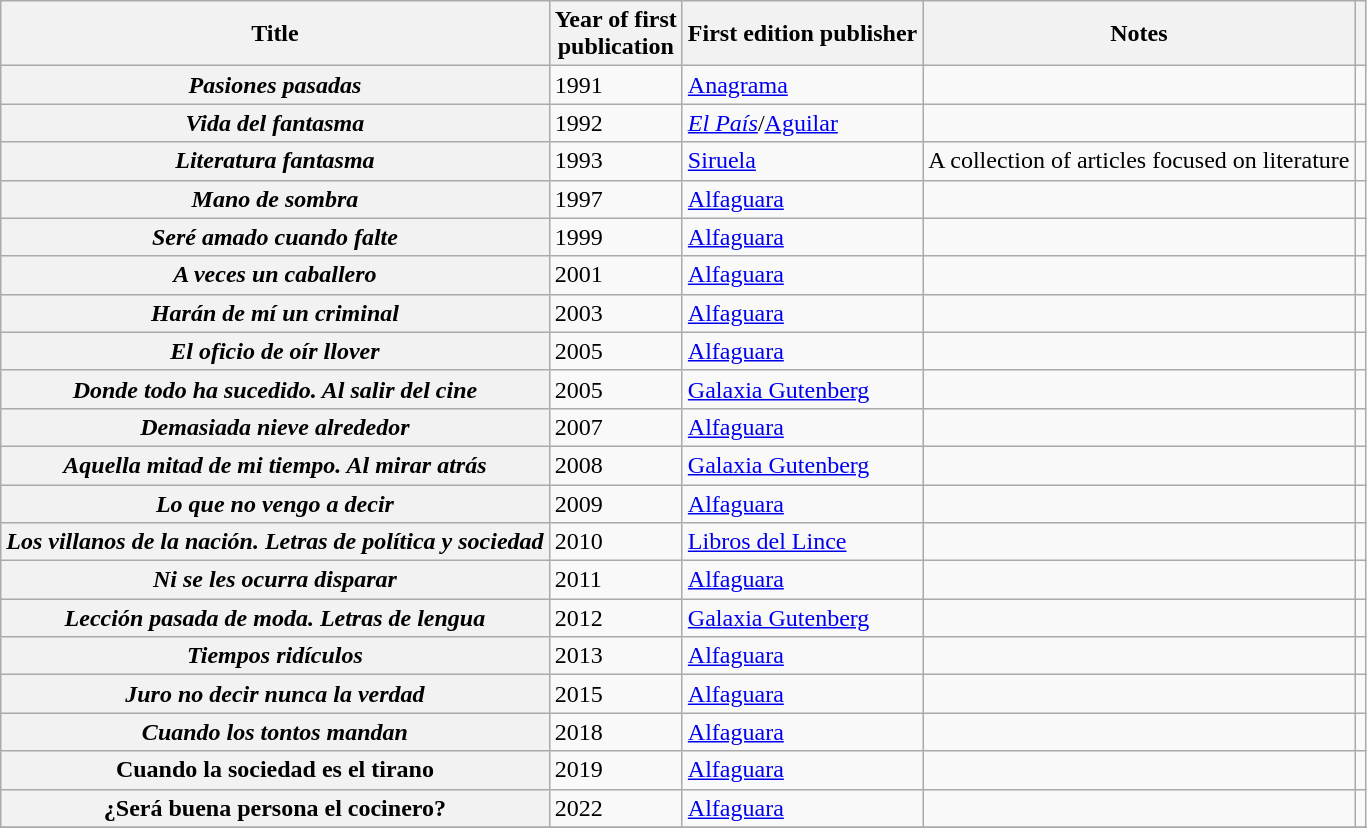<table class="wikitable plainrowheaders sortable" style="margin-right: 0;">
<tr>
<th scope="col">Title</th>
<th scope="col">Year of first<br>publication</th>
<th scope="col">First edition publisher</th>
<th scope="col" class="unsortable">Notes</th>
<th scope="col" class="unsortable"></th>
</tr>
<tr>
<th scope="row"><em>Pasiones pasadas</em></th>
<td>1991</td>
<td><a href='#'>Anagrama</a></td>
<td></td>
<td></td>
</tr>
<tr>
<th scope="row"><em>Vida del fantasma</em></th>
<td>1992</td>
<td><em><a href='#'>El País</a></em>/<a href='#'>Aguilar</a></td>
<td></td>
<td></td>
</tr>
<tr>
<th scope="row"><em>Literatura fantasma</em></th>
<td>1993</td>
<td><a href='#'>Siruela</a></td>
<td>A collection of articles focused on literature</td>
<td></td>
</tr>
<tr>
<th scope="row"><em>Mano de sombra</em></th>
<td>1997</td>
<td><a href='#'>Alfaguara</a></td>
<td></td>
<td></td>
</tr>
<tr>
<th scope="row"><em>Seré amado cuando falte</em></th>
<td>1999</td>
<td><a href='#'>Alfaguara</a></td>
<td></td>
<td></td>
</tr>
<tr>
<th scope="row"><em>A veces un caballero</em></th>
<td>2001</td>
<td><a href='#'>Alfaguara</a></td>
<td></td>
<td></td>
</tr>
<tr>
<th scope="row"><em>Harán de mí un criminal</em></th>
<td>2003</td>
<td><a href='#'>Alfaguara</a></td>
<td></td>
<td></td>
</tr>
<tr>
<th scope="row"><em>El oficio de oír llover</em></th>
<td>2005</td>
<td><a href='#'>Alfaguara</a></td>
<td></td>
<td></td>
</tr>
<tr>
<th scope="row"><em>Donde todo ha sucedido. Al salir del cine</em></th>
<td>2005</td>
<td><a href='#'>Galaxia Gutenberg</a></td>
<td></td>
<td></td>
</tr>
<tr>
<th scope="row"><em>Demasiada nieve alrededor</em></th>
<td>2007</td>
<td><a href='#'>Alfaguara</a></td>
<td></td>
<td></td>
</tr>
<tr>
<th scope="row"><em>Aquella mitad de mi tiempo. Al mirar atrás</em></th>
<td>2008</td>
<td><a href='#'>Galaxia Gutenberg</a></td>
<td></td>
<td></td>
</tr>
<tr>
<th scope="row"><em>Lo que no vengo a decir</em></th>
<td>2009</td>
<td><a href='#'>Alfaguara</a></td>
<td></td>
<td></td>
</tr>
<tr>
<th scope="row"><em>Los villanos de la nación. Letras de política y sociedad</em></th>
<td>2010</td>
<td><a href='#'>Libros del Lince</a></td>
<td></td>
<td></td>
</tr>
<tr>
<th scope="row"><em>Ni se les ocurra disparar</em></th>
<td>2011</td>
<td><a href='#'>Alfaguara</a></td>
<td></td>
<td></td>
</tr>
<tr>
<th scope="row"><em>Lección pasada de moda. Letras de lengua</em></th>
<td>2012</td>
<td><a href='#'>Galaxia Gutenberg</a></td>
<td></td>
<td></td>
</tr>
<tr>
<th scope="row"><em>Tiempos ridículos</em></th>
<td>2013</td>
<td><a href='#'>Alfaguara</a></td>
<td></td>
<td></td>
</tr>
<tr>
<th scope="row"><em>Juro no decir nunca la verdad</em></th>
<td>2015</td>
<td><a href='#'>Alfaguara</a></td>
<td></td>
<td></td>
</tr>
<tr>
<th scope="row"><em>Cuando los tontos mandan</th>
<td>2018</td>
<td><a href='#'>Alfaguara</a></td>
<td></td>
<td></td>
</tr>
<tr>
<th scope="row"></em>Cuando la sociedad es el tirano<em></th>
<td>2019</td>
<td><a href='#'>Alfaguara</a></td>
<td></td>
<td></td>
</tr>
<tr>
<th scope="row"></em>¿Será buena persona el cocinero?<em></th>
<td>2022</td>
<td><a href='#'>Alfaguara</a></td>
<td></td>
<td></td>
</tr>
<tr>
</tr>
</table>
